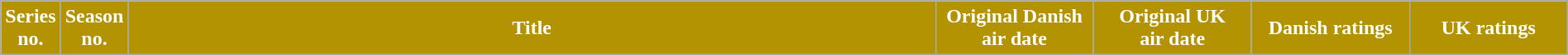<table class="wikitable plainrowheaders" style="width:100%; margin:auto;">
<tr>
<th scope="col" style="background-color: #B39302; color:#fff;" width="20">Series no.</th>
<th scope="col" style="background-color: #B39302; color:#fff;" width="20">Season no.</th>
<th scope="col" style="background-color: #B39302; color:#fff;">Title</th>
<th scope="col" style="background-color: #B39302; color:#fff;" width="120">Original Danish<br>air date</th>
<th scope="col" style="background-color: #B39302; color:#fff;" width="120">Original UK<br>air date</th>
<th scope="col" style="background-color: #B39302; color:#fff;" width="120">Danish ratings</th>
<th scope="col" style="background-color: #B39302; color:#fff;" width="120">UK ratings<br>








</th>
</tr>
</table>
